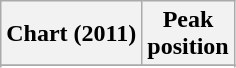<table class="wikitable sortable plainrowheaders">
<tr>
<th scope="col">Chart (2011)</th>
<th scope="col">Peak<br>position</th>
</tr>
<tr>
</tr>
<tr>
</tr>
<tr>
</tr>
</table>
